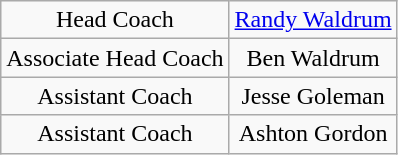<table class="wikitable" style="text-align: center;">
<tr>
<td>Head Coach</td>
<td><a href='#'>Randy Waldrum</a></td>
</tr>
<tr>
<td>Associate Head Coach</td>
<td>Ben Waldrum</td>
</tr>
<tr>
<td>Assistant Coach</td>
<td>Jesse Goleman</td>
</tr>
<tr>
<td>Assistant Coach</td>
<td>Ashton Gordon</td>
</tr>
</table>
